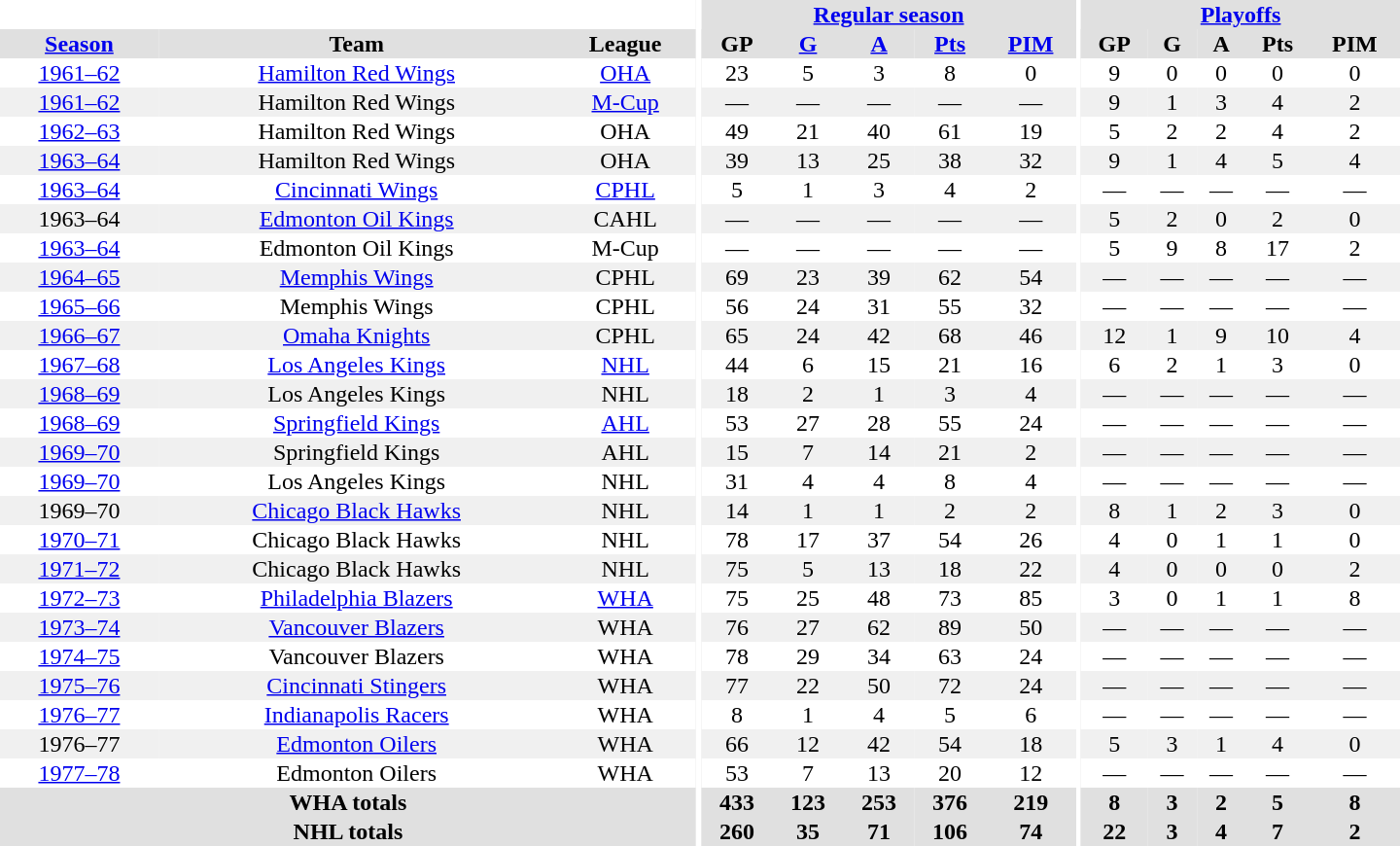<table border="0" cellpadding="1" cellspacing="0" style="text-align:center; width:60em">
<tr bgcolor="#e0e0e0">
<th colspan="3" bgcolor="#ffffff"></th>
<th rowspan="100" bgcolor="#ffffff"></th>
<th colspan="5"><a href='#'>Regular season</a></th>
<th rowspan="100" bgcolor="#ffffff"></th>
<th colspan="5"><a href='#'>Playoffs</a></th>
</tr>
<tr bgcolor="#e0e0e0">
<th><a href='#'>Season</a></th>
<th>Team</th>
<th>League</th>
<th>GP</th>
<th><a href='#'>G</a></th>
<th><a href='#'>A</a></th>
<th><a href='#'>Pts</a></th>
<th><a href='#'>PIM</a></th>
<th>GP</th>
<th>G</th>
<th>A</th>
<th>Pts</th>
<th>PIM</th>
</tr>
<tr>
<td><a href='#'>1961–62</a></td>
<td><a href='#'>Hamilton Red Wings</a></td>
<td><a href='#'>OHA</a></td>
<td>23</td>
<td>5</td>
<td>3</td>
<td>8</td>
<td>0</td>
<td>9</td>
<td>0</td>
<td>0</td>
<td>0</td>
<td>0</td>
</tr>
<tr bgcolor="#f0f0f0">
<td><a href='#'>1961–62</a></td>
<td>Hamilton Red Wings</td>
<td><a href='#'>M-Cup</a></td>
<td>—</td>
<td>—</td>
<td>—</td>
<td>—</td>
<td>—</td>
<td>9</td>
<td>1</td>
<td>3</td>
<td>4</td>
<td>2</td>
</tr>
<tr>
<td><a href='#'>1962–63</a></td>
<td>Hamilton Red Wings</td>
<td>OHA</td>
<td>49</td>
<td>21</td>
<td>40</td>
<td>61</td>
<td>19</td>
<td>5</td>
<td>2</td>
<td>2</td>
<td>4</td>
<td>2</td>
</tr>
<tr bgcolor="#f0f0f0">
<td><a href='#'>1963–64</a></td>
<td>Hamilton Red Wings</td>
<td>OHA</td>
<td>39</td>
<td>13</td>
<td>25</td>
<td>38</td>
<td>32</td>
<td>9</td>
<td>1</td>
<td>4</td>
<td>5</td>
<td>4</td>
</tr>
<tr>
<td><a href='#'>1963–64</a></td>
<td><a href='#'>Cincinnati Wings</a></td>
<td><a href='#'>CPHL</a></td>
<td>5</td>
<td>1</td>
<td>3</td>
<td>4</td>
<td>2</td>
<td>—</td>
<td>—</td>
<td>—</td>
<td>—</td>
<td>—</td>
</tr>
<tr bgcolor="#f0f0f0">
<td>1963–64</td>
<td><a href='#'>Edmonton Oil Kings</a></td>
<td>CAHL</td>
<td>—</td>
<td>—</td>
<td>—</td>
<td>—</td>
<td>—</td>
<td>5</td>
<td>2</td>
<td>0</td>
<td>2</td>
<td>0</td>
</tr>
<tr>
<td><a href='#'>1963–64</a></td>
<td>Edmonton Oil Kings</td>
<td>M-Cup</td>
<td>—</td>
<td>—</td>
<td>—</td>
<td>—</td>
<td>—</td>
<td>5</td>
<td>9</td>
<td>8</td>
<td>17</td>
<td>2</td>
</tr>
<tr bgcolor="#f0f0f0">
<td><a href='#'>1964–65</a></td>
<td><a href='#'>Memphis Wings</a></td>
<td>CPHL</td>
<td>69</td>
<td>23</td>
<td>39</td>
<td>62</td>
<td>54</td>
<td>—</td>
<td>—</td>
<td>—</td>
<td>—</td>
<td>—</td>
</tr>
<tr>
<td><a href='#'>1965–66</a></td>
<td>Memphis Wings</td>
<td>CPHL</td>
<td>56</td>
<td>24</td>
<td>31</td>
<td>55</td>
<td>32</td>
<td>—</td>
<td>—</td>
<td>—</td>
<td>—</td>
<td>—</td>
</tr>
<tr bgcolor="#f0f0f0">
<td><a href='#'>1966–67</a></td>
<td><a href='#'>Omaha Knights</a></td>
<td>CPHL</td>
<td>65</td>
<td>24</td>
<td>42</td>
<td>68</td>
<td>46</td>
<td>12</td>
<td>1</td>
<td>9</td>
<td>10</td>
<td>4</td>
</tr>
<tr>
<td><a href='#'>1967–68</a></td>
<td><a href='#'>Los Angeles Kings</a></td>
<td><a href='#'>NHL</a></td>
<td>44</td>
<td>6</td>
<td>15</td>
<td>21</td>
<td>16</td>
<td>6</td>
<td>2</td>
<td>1</td>
<td>3</td>
<td>0</td>
</tr>
<tr bgcolor="#f0f0f0">
<td><a href='#'>1968–69</a></td>
<td>Los Angeles Kings</td>
<td>NHL</td>
<td>18</td>
<td>2</td>
<td>1</td>
<td>3</td>
<td>4</td>
<td>—</td>
<td>—</td>
<td>—</td>
<td>—</td>
<td>—</td>
</tr>
<tr>
<td><a href='#'>1968–69</a></td>
<td><a href='#'>Springfield Kings</a></td>
<td><a href='#'>AHL</a></td>
<td>53</td>
<td>27</td>
<td>28</td>
<td>55</td>
<td>24</td>
<td>—</td>
<td>—</td>
<td>—</td>
<td>—</td>
<td>—</td>
</tr>
<tr bgcolor="#f0f0f0">
<td><a href='#'>1969–70</a></td>
<td>Springfield Kings</td>
<td>AHL</td>
<td>15</td>
<td>7</td>
<td>14</td>
<td>21</td>
<td>2</td>
<td>—</td>
<td>—</td>
<td>—</td>
<td>—</td>
<td>—</td>
</tr>
<tr>
<td><a href='#'>1969–70</a></td>
<td>Los Angeles Kings</td>
<td>NHL</td>
<td>31</td>
<td>4</td>
<td>4</td>
<td>8</td>
<td>4</td>
<td>—</td>
<td>—</td>
<td>—</td>
<td>—</td>
<td>—</td>
</tr>
<tr bgcolor="#f0f0f0">
<td>1969–70</td>
<td><a href='#'>Chicago Black Hawks</a></td>
<td>NHL</td>
<td>14</td>
<td>1</td>
<td>1</td>
<td>2</td>
<td>2</td>
<td>8</td>
<td>1</td>
<td>2</td>
<td>3</td>
<td>0</td>
</tr>
<tr>
<td><a href='#'>1970–71</a></td>
<td>Chicago Black Hawks</td>
<td>NHL</td>
<td>78</td>
<td>17</td>
<td>37</td>
<td>54</td>
<td>26</td>
<td>4</td>
<td>0</td>
<td>1</td>
<td>1</td>
<td>0</td>
</tr>
<tr bgcolor="#f0f0f0">
<td><a href='#'>1971–72</a></td>
<td>Chicago Black Hawks</td>
<td>NHL</td>
<td>75</td>
<td>5</td>
<td>13</td>
<td>18</td>
<td>22</td>
<td>4</td>
<td>0</td>
<td>0</td>
<td>0</td>
<td>2</td>
</tr>
<tr>
<td><a href='#'>1972–73</a></td>
<td><a href='#'>Philadelphia Blazers</a></td>
<td><a href='#'>WHA</a></td>
<td>75</td>
<td>25</td>
<td>48</td>
<td>73</td>
<td>85</td>
<td>3</td>
<td>0</td>
<td>1</td>
<td>1</td>
<td>8</td>
</tr>
<tr bgcolor="#f0f0f0">
<td><a href='#'>1973–74</a></td>
<td><a href='#'>Vancouver Blazers</a></td>
<td>WHA</td>
<td>76</td>
<td>27</td>
<td>62</td>
<td>89</td>
<td>50</td>
<td>—</td>
<td>—</td>
<td>—</td>
<td>—</td>
<td>—</td>
</tr>
<tr>
<td><a href='#'>1974–75</a></td>
<td>Vancouver Blazers</td>
<td>WHA</td>
<td>78</td>
<td>29</td>
<td>34</td>
<td>63</td>
<td>24</td>
<td>—</td>
<td>—</td>
<td>—</td>
<td>—</td>
<td>—</td>
</tr>
<tr bgcolor="#f0f0f0">
<td><a href='#'>1975–76</a></td>
<td><a href='#'>Cincinnati Stingers</a></td>
<td>WHA</td>
<td>77</td>
<td>22</td>
<td>50</td>
<td>72</td>
<td>24</td>
<td>—</td>
<td>—</td>
<td>—</td>
<td>—</td>
<td>—</td>
</tr>
<tr>
<td><a href='#'>1976–77</a></td>
<td><a href='#'>Indianapolis Racers</a></td>
<td>WHA</td>
<td>8</td>
<td>1</td>
<td>4</td>
<td>5</td>
<td>6</td>
<td>—</td>
<td>—</td>
<td>—</td>
<td>—</td>
<td>—</td>
</tr>
<tr bgcolor="#f0f0f0">
<td>1976–77</td>
<td><a href='#'>Edmonton Oilers</a></td>
<td>WHA</td>
<td>66</td>
<td>12</td>
<td>42</td>
<td>54</td>
<td>18</td>
<td>5</td>
<td>3</td>
<td>1</td>
<td>4</td>
<td>0</td>
</tr>
<tr>
<td><a href='#'>1977–78</a></td>
<td>Edmonton Oilers</td>
<td>WHA</td>
<td>53</td>
<td>7</td>
<td>13</td>
<td>20</td>
<td>12</td>
<td>—</td>
<td>—</td>
<td>—</td>
<td>—</td>
<td>—</td>
</tr>
<tr bgcolor="#e0e0e0">
<th colspan="3">WHA totals</th>
<th>433</th>
<th>123</th>
<th>253</th>
<th>376</th>
<th>219</th>
<th>8</th>
<th>3</th>
<th>2</th>
<th>5</th>
<th>8</th>
</tr>
<tr bgcolor="#e0e0e0">
<th colspan="3">NHL totals</th>
<th>260</th>
<th>35</th>
<th>71</th>
<th>106</th>
<th>74</th>
<th>22</th>
<th>3</th>
<th>4</th>
<th>7</th>
<th>2</th>
</tr>
</table>
